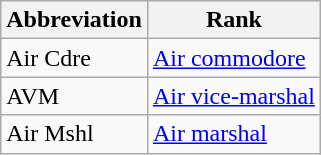<table class="wikitable">
<tr>
<th>Abbreviation</th>
<th>Rank</th>
</tr>
<tr>
<td>Air Cdre</td>
<td><a href='#'>Air commodore</a></td>
</tr>
<tr>
<td>AVM</td>
<td><a href='#'>Air vice-marshal</a></td>
</tr>
<tr>
<td>Air Mshl</td>
<td><a href='#'>Air marshal</a></td>
</tr>
</table>
